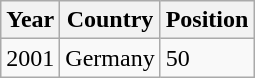<table class="wikitable">
<tr>
<th>Year</th>
<th>Country</th>
<th>Position</th>
</tr>
<tr>
<td>2001</td>
<td>Germany</td>
<td>50</td>
</tr>
</table>
